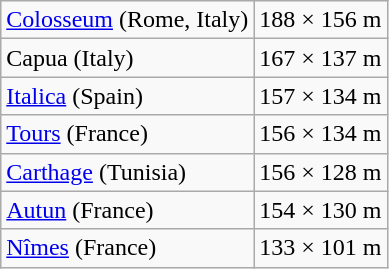<table class="wikitable">
<tr>
<td><a href='#'>Colosseum</a> (Rome, Italy)</td>
<td>188 × 156 m</td>
</tr>
<tr>
<td>Capua (Italy)</td>
<td>167 × 137 m</td>
</tr>
<tr>
<td><a href='#'>Italica</a> (Spain)</td>
<td>157 × 134 m</td>
</tr>
<tr>
<td><a href='#'>Tours</a> (France)</td>
<td>156 × 134 m</td>
</tr>
<tr>
<td><a href='#'>Carthage</a> (Tunisia)</td>
<td>156 × 128 m</td>
</tr>
<tr>
<td><a href='#'>Autun</a> (France)</td>
<td>154 × 130 m</td>
</tr>
<tr>
<td><a href='#'>Nîmes</a> (France)</td>
<td>133 × 101 m</td>
</tr>
</table>
